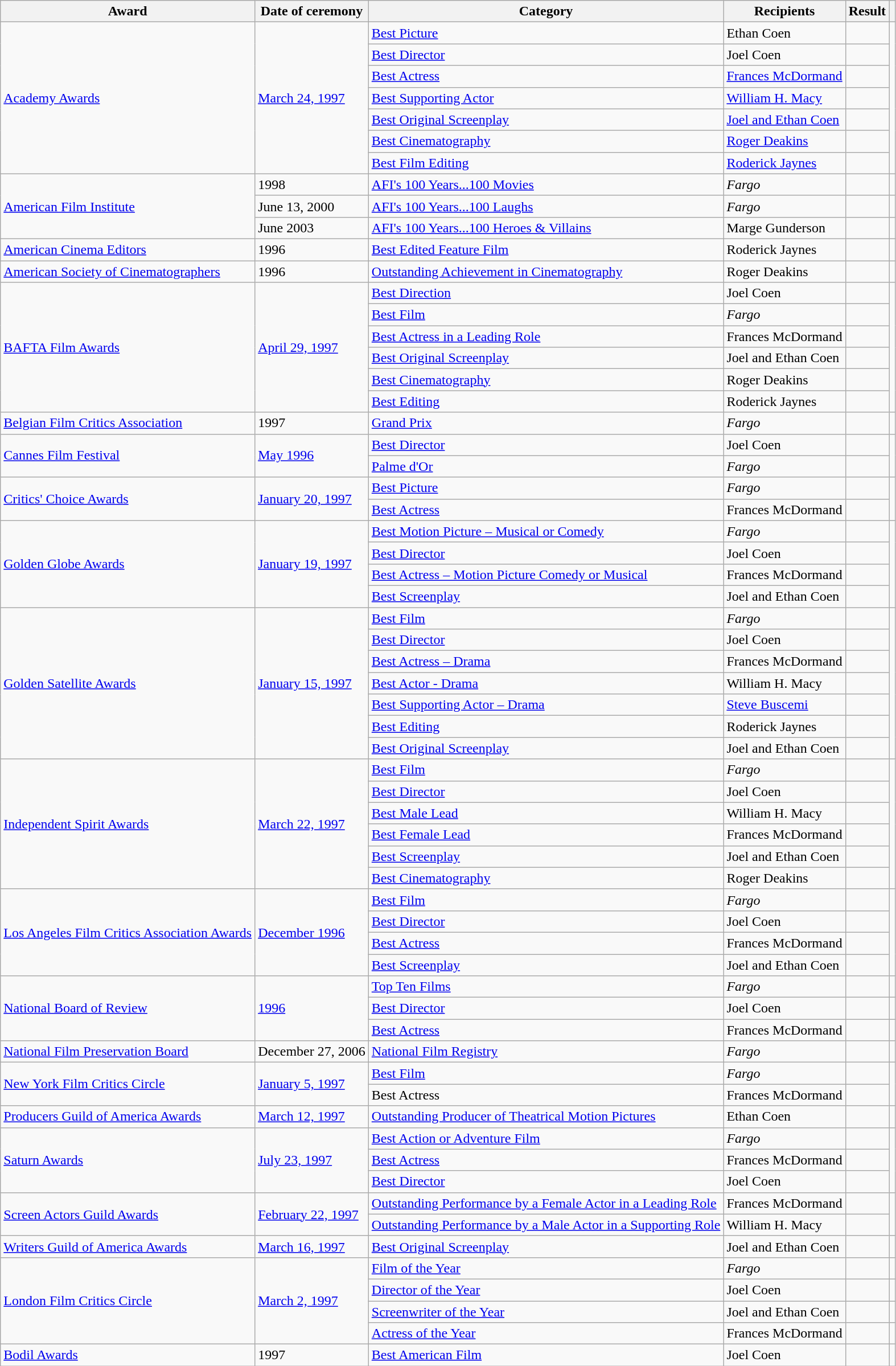<table class="wikitable">
<tr>
<th>Award⁣</th>
<th>Date of ceremony⁣</th>
<th>Category⁣</th>
<th>Recipients⁣</th>
<th>Result⁣</th>
<th>⁣</th>
</tr>
<tr ⁣>
<td rowspan=7><a href='#'>Academy Awards</a>⁣</td>
<td rowspan=7><a href='#'>March 24, 1997</a>⁣</td>
<td><a href='#'>Best Picture</a>⁣</td>
<td>Ethan Coen</td>
<td>⁣</td>
<td rowspan=7>⁣</td>
</tr>
<tr ⁣>
<td><a href='#'>Best Director</a>⁣</td>
<td>Joel Coen⁣</td>
<td></td>
</tr>
<tr ⁣>
<td><a href='#'>Best Actress</a>⁣</td>
<td><a href='#'>Frances McDormand</a>⁣</td>
<td>⁣</td>
</tr>
<tr ⁣>
<td><a href='#'>Best Supporting Actor</a>⁣</td>
<td><a href='#'>William H. Macy</a>⁣</td>
<td>⁣</td>
</tr>
<tr ⁣>
<td><a href='#'>Best Original Screenplay</a>⁣</td>
<td><a href='#'>Joel and Ethan Coen</a>⁣</td>
<td>⁣</td>
</tr>
<tr ⁣>
<td><a href='#'>Best Cinematography</a>⁣</td>
<td><a href='#'>Roger Deakins</a>⁣</td>
<td>⁣</td>
</tr>
<tr ⁣>
<td><a href='#'>Best Film Editing</a>⁣</td>
<td><a href='#'>Roderick Jaynes</a>⁣</td>
<td>⁣</td>
</tr>
<tr>
<td rowspan=3><a href='#'>American Film Institute</a></td>
<td>1998</td>
<td><a href='#'>AFI's 100 Years...100 Movies</a></td>
<td><em>Fargo</em></td>
<td></td>
<td></td>
</tr>
<tr>
<td>June 13, 2000</td>
<td><a href='#'>AFI's 100 Years...100 Laughs</a></td>
<td><em>Fargo</em></td>
<td></td>
<td></td>
</tr>
<tr>
<td>June 2003</td>
<td><a href='#'>AFI's 100 Years...100 Heroes & Villains</a></td>
<td>Marge Gunderson</td>
<td></td>
<td></td>
</tr>
<tr>
<td><a href='#'>American Cinema Editors</a></td>
<td>1996</td>
<td><a href='#'>Best Edited Feature Film</a></td>
<td>Roderick Jaynes</td>
<td></td>
<td></td>
</tr>
<tr>
<td><a href='#'>American Society of Cinematographers</a></td>
<td>1996</td>
<td><a href='#'>Outstanding Achievement in Cinematography</a></td>
<td>Roger Deakins</td>
<td></td>
<td></td>
</tr>
<tr>
<td rowspan=6><a href='#'>BAFTA Film Awards</a></td>
<td rowspan=6><a href='#'>April 29, 1997</a></td>
<td><a href='#'>Best Direction</a></td>
<td>Joel Coen</td>
<td></td>
<td rowspan=6></td>
</tr>
<tr>
<td><a href='#'>Best Film</a></td>
<td><em>Fargo</em></td>
<td></td>
</tr>
<tr>
<td><a href='#'>Best Actress in a Leading Role</a></td>
<td>Frances McDormand</td>
<td></td>
</tr>
<tr>
<td><a href='#'>Best Original Screenplay</a></td>
<td>Joel and Ethan Coen</td>
<td></td>
</tr>
<tr>
<td><a href='#'>Best Cinematography</a></td>
<td>Roger Deakins</td>
<td></td>
</tr>
<tr>
<td><a href='#'>Best Editing</a></td>
<td>Roderick Jaynes</td>
<td></td>
</tr>
<tr>
<td><a href='#'>Belgian Film Critics Association</a></td>
<td>1997</td>
<td><a href='#'>Grand Prix</a></td>
<td><em>Fargo</em></td>
<td></td>
<td></td>
</tr>
<tr>
<td rowspan=2><a href='#'>Cannes Film Festival</a></td>
<td rowspan=2><a href='#'>May 1996</a></td>
<td><a href='#'>Best Director</a></td>
<td>Joel Coen</td>
<td></td>
<td rowspan="2"></td>
</tr>
<tr>
<td><a href='#'>Palme d'Or</a></td>
<td><em>Fargo</em></td>
<td></td>
</tr>
<tr>
<td rowspan=2><a href='#'>Critics' Choice Awards</a></td>
<td rowspan=2><a href='#'>January 20, 1997</a></td>
<td><a href='#'>Best Picture</a></td>
<td><em>Fargo</em></td>
<td></td>
<td rowspan="2"></td>
</tr>
<tr>
<td><a href='#'>Best Actress</a></td>
<td>Frances McDormand</td>
<td></td>
</tr>
<tr>
<td rowspan=4><a href='#'>Golden Globe Awards</a></td>
<td rowspan=4><a href='#'>January 19, 1997</a></td>
<td><a href='#'>Best Motion Picture – Musical or Comedy</a></td>
<td><em>Fargo</em></td>
<td></td>
<td rowspan=4></td>
</tr>
<tr>
<td><a href='#'>Best Director</a></td>
<td>Joel Coen</td>
<td></td>
</tr>
<tr>
<td><a href='#'>Best Actress – Motion Picture Comedy or Musical</a></td>
<td>Frances McDormand</td>
<td></td>
</tr>
<tr>
<td><a href='#'>Best Screenplay</a></td>
<td>Joel and Ethan Coen</td>
<td></td>
</tr>
<tr>
<td rowspan=7><a href='#'>Golden Satellite Awards</a></td>
<td rowspan=7><a href='#'>January 15, 1997</a></td>
<td><a href='#'>Best Film</a></td>
<td><em>Fargo</em></td>
<td></td>
<td rowspan=7></td>
</tr>
<tr>
<td><a href='#'>Best Director</a></td>
<td>Joel Coen</td>
<td></td>
</tr>
<tr>
<td><a href='#'>Best Actress – Drama</a></td>
<td>Frances McDormand</td>
<td></td>
</tr>
<tr>
<td><a href='#'>Best Actor - Drama</a></td>
<td>William H. Macy</td>
<td></td>
</tr>
<tr>
<td><a href='#'>Best Supporting Actor – Drama</a></td>
<td><a href='#'>Steve Buscemi</a></td>
<td></td>
</tr>
<tr>
<td><a href='#'>Best Editing</a></td>
<td>Roderick Jaynes</td>
<td></td>
</tr>
<tr>
<td><a href='#'>Best Original Screenplay</a></td>
<td>Joel and Ethan Coen</td>
<td></td>
</tr>
<tr>
<td rowspan=6><a href='#'>Independent Spirit Awards</a></td>
<td rowspan=6><a href='#'>March 22, 1997</a></td>
<td><a href='#'>Best Film</a></td>
<td><em>Fargo</em></td>
<td></td>
<td rowspan=6></td>
</tr>
<tr>
<td><a href='#'>Best Director</a></td>
<td>Joel Coen</td>
<td></td>
</tr>
<tr>
<td><a href='#'>Best Male Lead</a></td>
<td>William H. Macy</td>
<td></td>
</tr>
<tr>
<td><a href='#'>Best Female Lead</a></td>
<td>Frances McDormand</td>
<td></td>
</tr>
<tr>
<td><a href='#'>Best Screenplay</a></td>
<td>Joel and Ethan Coen</td>
<td></td>
</tr>
<tr>
<td><a href='#'>Best Cinematography</a></td>
<td>Roger Deakins</td>
<td></td>
</tr>
<tr>
<td rowspan=4><a href='#'>Los Angeles Film Critics Association Awards</a></td>
<td rowspan=4><a href='#'>December 1996</a></td>
<td><a href='#'>Best Film</a></td>
<td><em>Fargo</em></td>
<td></td>
<td rowspan=4></td>
</tr>
<tr>
<td><a href='#'>Best Director</a></td>
<td>Joel Coen</td>
<td></td>
</tr>
<tr>
<td><a href='#'>Best Actress</a></td>
<td>Frances McDormand</td>
<td></td>
</tr>
<tr>
<td><a href='#'>Best Screenplay</a></td>
<td>Joel and Ethan Coen</td>
<td></td>
</tr>
<tr>
<td rowspan=3><a href='#'>National Board of Review</a></td>
<td rowspan=3><a href='#'>1996</a></td>
<td><a href='#'>Top Ten Films</a></td>
<td><em>Fargo</em></td>
<td></td>
<td></td>
</tr>
<tr>
<td><a href='#'>Best Director</a></td>
<td>Joel Coen</td>
<td></td>
<td></td>
</tr>
<tr>
<td><a href='#'>Best Actress</a></td>
<td>Frances McDormand</td>
<td></td>
<td></td>
</tr>
<tr>
<td><a href='#'>National Film Preservation Board</a></td>
<td>December 27, 2006</td>
<td><a href='#'>National Film Registry</a></td>
<td><em>Fargo</em></td>
<td></td>
<td></td>
</tr>
<tr>
<td rowspan=2><a href='#'>New York Film Critics Circle</a></td>
<td rowspan=2><a href='#'>January 5, 1997</a></td>
<td><a href='#'>Best Film</a></td>
<td><em>Fargo</em></td>
<td></td>
<td rowspan=2></td>
</tr>
<tr>
<td>Best Actress</td>
<td>Frances McDormand</td>
<td></td>
</tr>
<tr>
<td><a href='#'>Producers Guild of America Awards</a></td>
<td><a href='#'>March 12, 1997</a></td>
<td><a href='#'>Outstanding Producer of Theatrical Motion Pictures</a></td>
<td>Ethan Coen</td>
<td></td>
<td></td>
</tr>
<tr>
<td rowspan=3><a href='#'>Saturn Awards</a></td>
<td rowspan=3><a href='#'>July 23, 1997</a></td>
<td><a href='#'>Best Action or Adventure Film</a></td>
<td><em>Fargo</em></td>
<td></td>
<td rowspan=3></td>
</tr>
<tr>
<td><a href='#'>Best Actress</a></td>
<td>Frances McDormand</td>
<td></td>
</tr>
<tr>
<td><a href='#'>Best Director</a></td>
<td>Joel Coen</td>
<td></td>
</tr>
<tr>
<td rowspan=2><a href='#'>Screen Actors Guild Awards</a></td>
<td rowspan=2><a href='#'>February 22, 1997</a></td>
<td><a href='#'>Outstanding Performance by a Female Actor in a Leading Role</a></td>
<td>Frances McDormand</td>
<td></td>
<td rowspan=2></td>
</tr>
<tr>
<td><a href='#'>Outstanding Performance by a Male Actor in a Supporting Role</a></td>
<td>William H. Macy</td>
<td></td>
</tr>
<tr>
<td><a href='#'>Writers Guild of America Awards</a></td>
<td><a href='#'>March 16, 1997</a></td>
<td><a href='#'>Best Original Screenplay</a></td>
<td>Joel and Ethan Coen</td>
<td></td>
<td></td>
</tr>
<tr>
<td rowspan=4><a href='#'>London Film Critics Circle</a></td>
<td rowspan=4><a href='#'>March 2, 1997</a></td>
<td><a href='#'>Film of the Year</a></td>
<td><em>Fargo</em></td>
<td></td>
<td></td>
</tr>
<tr>
<td><a href='#'>Director of the Year</a></td>
<td>Joel Coen</td>
<td></td>
<td></td>
</tr>
<tr>
<td><a href='#'>Screenwriter of the Year</a></td>
<td>Joel and Ethan Coen</td>
<td></td>
<td></td>
</tr>
<tr>
<td><a href='#'>Actress of the Year</a></td>
<td>Frances McDormand</td>
<td></td>
<td></td>
</tr>
<tr>
<td><a href='#'>Bodil Awards</a></td>
<td>1997</td>
<td><a href='#'>Best American Film</a></td>
<td>Joel Coen</td>
<td></td>
<td></td>
</tr>
</table>
